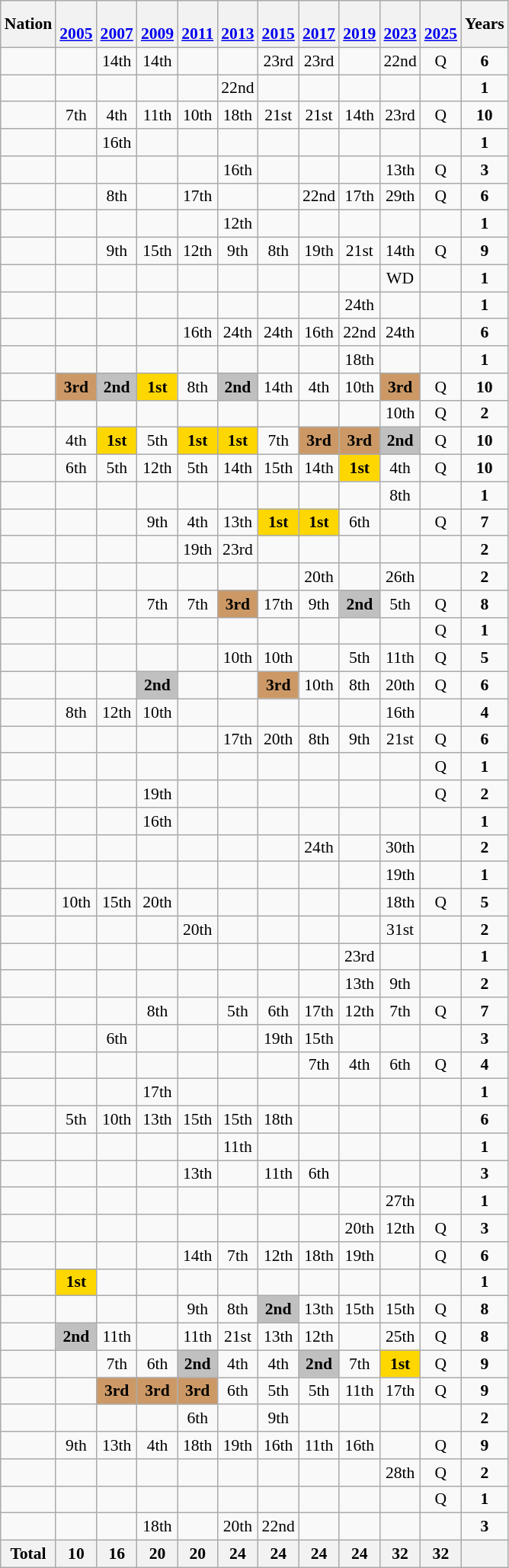<table class="wikitable" style="text-align:center; font-size:90%">
<tr>
<th>Nation</th>
<th><br><a href='#'>2005</a></th>
<th><br><a href='#'>2007</a></th>
<th><br><a href='#'>2009</a></th>
<th><br><a href='#'>2011</a></th>
<th><br><a href='#'>2013</a></th>
<th><br><a href='#'>2015</a></th>
<th><br><a href='#'>2017</a></th>
<th><br><a href='#'>2019</a></th>
<th><br><a href='#'>2023</a></th>
<th><br><a href='#'>2025</a></th>
<th>Years</th>
</tr>
<tr>
<td align=left></td>
<td></td>
<td>14th</td>
<td>14th</td>
<td></td>
<td></td>
<td>23rd</td>
<td>23rd</td>
<td></td>
<td>22nd</td>
<td>Q</td>
<td><strong>6</strong></td>
</tr>
<tr>
<td align=left></td>
<td></td>
<td></td>
<td></td>
<td></td>
<td>22nd</td>
<td></td>
<td></td>
<td></td>
<td></td>
<td></td>
<td><strong>1</strong></td>
</tr>
<tr>
<td align=left></td>
<td>7th</td>
<td>4th</td>
<td>11th</td>
<td>10th</td>
<td>18th</td>
<td>21st</td>
<td>21st</td>
<td>14th</td>
<td>23rd</td>
<td>Q</td>
<td><strong>10</strong></td>
</tr>
<tr>
<td align=left></td>
<td></td>
<td>16th</td>
<td></td>
<td></td>
<td></td>
<td></td>
<td></td>
<td></td>
<td></td>
<td></td>
<td><strong>1</strong></td>
</tr>
<tr>
<td align=left></td>
<td></td>
<td></td>
<td></td>
<td></td>
<td>16th</td>
<td></td>
<td></td>
<td></td>
<td>13th</td>
<td>Q</td>
<td><strong>3</strong></td>
</tr>
<tr>
<td align=left></td>
<td></td>
<td>8th</td>
<td></td>
<td>17th</td>
<td></td>
<td></td>
<td>22nd</td>
<td>17th</td>
<td>29th</td>
<td>Q</td>
<td><strong>6</strong></td>
</tr>
<tr>
<td align=left></td>
<td></td>
<td></td>
<td></td>
<td></td>
<td>12th</td>
<td></td>
<td></td>
<td></td>
<td></td>
<td></td>
<td><strong>1</strong></td>
</tr>
<tr>
<td align=left></td>
<td></td>
<td>9th</td>
<td>15th</td>
<td>12th</td>
<td>9th</td>
<td>8th</td>
<td>19th</td>
<td>21st</td>
<td>14th</td>
<td>Q</td>
<td><strong>9</strong></td>
</tr>
<tr>
<td align=left></td>
<td></td>
<td></td>
<td></td>
<td></td>
<td></td>
<td></td>
<td></td>
<td></td>
<td>WD</td>
<td></td>
<td><strong>1</strong></td>
</tr>
<tr>
<td align=left></td>
<td></td>
<td></td>
<td></td>
<td></td>
<td></td>
<td></td>
<td></td>
<td>24th</td>
<td></td>
<td></td>
<td><strong>1</strong></td>
</tr>
<tr>
<td align=left></td>
<td></td>
<td></td>
<td></td>
<td>16th</td>
<td>24th</td>
<td>24th</td>
<td>16th</td>
<td>22nd</td>
<td>24th</td>
<td></td>
<td><strong>6</strong></td>
</tr>
<tr>
<td align=left></td>
<td></td>
<td></td>
<td></td>
<td></td>
<td></td>
<td></td>
<td></td>
<td>18th</td>
<td></td>
<td></td>
<td><strong>1</strong></td>
</tr>
<tr>
<td align=left></td>
<td bgcolor=#cc9966><strong>3rd</strong></td>
<td bgcolor=silver><strong>2nd</strong></td>
<td bgcolor=gold><strong>1st</strong></td>
<td>8th</td>
<td bgcolor=silver><strong>2nd</strong></td>
<td>14th</td>
<td>4th</td>
<td>10th</td>
<td bgcolor=#cc9966><strong>3rd</strong></td>
<td>Q</td>
<td><strong>10</strong></td>
</tr>
<tr>
<td align=left></td>
<td></td>
<td></td>
<td></td>
<td></td>
<td></td>
<td></td>
<td></td>
<td></td>
<td>10th</td>
<td>Q</td>
<td><strong>2</strong></td>
</tr>
<tr>
<td align=left></td>
<td>4th</td>
<td bgcolor=gold><strong>1st</strong></td>
<td>5th</td>
<td bgcolor=gold><strong>1st</strong></td>
<td bgcolor=gold><strong>1st</strong></td>
<td>7th</td>
<td bgcolor=#cc9966><strong>3rd</strong></td>
<td bgcolor=#cc9966><strong>3rd</strong></td>
<td bgcolor=silver><strong>2nd</strong></td>
<td>Q</td>
<td><strong>10</strong></td>
</tr>
<tr>
<td align=left></td>
<td>6th</td>
<td>5th</td>
<td>12th</td>
<td>5th</td>
<td>14th</td>
<td>15th</td>
<td>14th</td>
<td bgcolor=gold><strong>1st</strong></td>
<td>4th</td>
<td>Q</td>
<td><strong>10</strong></td>
</tr>
<tr>
<td align=left></td>
<td></td>
<td></td>
<td></td>
<td></td>
<td></td>
<td></td>
<td></td>
<td></td>
<td>8th</td>
<td></td>
<td><strong>1</strong></td>
</tr>
<tr>
<td align=left></td>
<td></td>
<td></td>
<td>9th</td>
<td>4th</td>
<td>13th</td>
<td bgcolor=gold><strong>1st</strong></td>
<td bgcolor=gold><strong>1st</strong></td>
<td>6th</td>
<td></td>
<td>Q</td>
<td><strong>7</strong></td>
</tr>
<tr>
<td align=left></td>
<td></td>
<td></td>
<td></td>
<td>19th</td>
<td>23rd</td>
<td></td>
<td></td>
<td></td>
<td></td>
<td></td>
<td><strong>2</strong></td>
</tr>
<tr>
<td align=left></td>
<td></td>
<td></td>
<td></td>
<td></td>
<td></td>
<td></td>
<td>20th</td>
<td></td>
<td>26th</td>
<td></td>
<td><strong>2</strong></td>
</tr>
<tr>
<td align=left></td>
<td></td>
<td></td>
<td>7th</td>
<td>7th</td>
<td bgcolor=#cc9966><strong>3rd</strong></td>
<td>17th</td>
<td>9th</td>
<td bgcolor=silver><strong>2nd</strong></td>
<td>5th</td>
<td>Q</td>
<td><strong>8</strong></td>
</tr>
<tr>
<td align=left></td>
<td></td>
<td></td>
<td></td>
<td></td>
<td></td>
<td></td>
<td></td>
<td></td>
<td></td>
<td>Q</td>
<td><strong>1</strong></td>
</tr>
<tr>
<td align=left></td>
<td></td>
<td></td>
<td></td>
<td></td>
<td>10th</td>
<td>10th</td>
<td></td>
<td>5th</td>
<td>11th</td>
<td>Q</td>
<td><strong>5</strong></td>
</tr>
<tr>
<td align=left></td>
<td></td>
<td></td>
<td bgcolor=silver><strong>2nd</strong></td>
<td></td>
<td></td>
<td bgcolor=#cc9966><strong>3rd</strong></td>
<td>10th</td>
<td>8th</td>
<td>20th</td>
<td>Q</td>
<td><strong>6</strong></td>
</tr>
<tr>
<td align=left></td>
<td>8th</td>
<td>12th</td>
<td>10th</td>
<td></td>
<td></td>
<td></td>
<td></td>
<td></td>
<td>16th</td>
<td></td>
<td><strong>4</strong></td>
</tr>
<tr>
<td align=left></td>
<td></td>
<td></td>
<td></td>
<td></td>
<td>17th</td>
<td>20th</td>
<td>8th</td>
<td>9th</td>
<td>21st</td>
<td>Q</td>
<td><strong>6</strong></td>
</tr>
<tr>
<td align=left></td>
<td></td>
<td></td>
<td></td>
<td></td>
<td></td>
<td></td>
<td></td>
<td></td>
<td></td>
<td>Q</td>
<td><strong>1</strong></td>
</tr>
<tr>
<td align=left></td>
<td></td>
<td></td>
<td>19th</td>
<td></td>
<td></td>
<td></td>
<td></td>
<td></td>
<td></td>
<td>Q</td>
<td><strong>2</strong></td>
</tr>
<tr>
<td align=left></td>
<td></td>
<td></td>
<td>16th</td>
<td></td>
<td></td>
<td></td>
<td></td>
<td></td>
<td></td>
<td></td>
<td><strong>1</strong></td>
</tr>
<tr>
<td align=left></td>
<td></td>
<td></td>
<td></td>
<td></td>
<td></td>
<td></td>
<td>24th</td>
<td></td>
<td>30th</td>
<td></td>
<td><strong>2</strong></td>
</tr>
<tr>
<td align=left></td>
<td></td>
<td></td>
<td></td>
<td></td>
<td></td>
<td></td>
<td></td>
<td></td>
<td>19th</td>
<td></td>
<td><strong>1</strong></td>
</tr>
<tr>
<td align=left></td>
<td>10th</td>
<td>15th</td>
<td>20th</td>
<td></td>
<td></td>
<td></td>
<td></td>
<td></td>
<td>18th</td>
<td>Q</td>
<td><strong>5</strong></td>
</tr>
<tr>
<td align=left></td>
<td></td>
<td></td>
<td></td>
<td>20th</td>
<td></td>
<td></td>
<td></td>
<td></td>
<td>31st</td>
<td></td>
<td><strong>2</strong></td>
</tr>
<tr>
<td align=left></td>
<td></td>
<td></td>
<td></td>
<td></td>
<td></td>
<td></td>
<td></td>
<td>23rd</td>
<td></td>
<td></td>
<td><strong>1</strong></td>
</tr>
<tr>
<td align=left></td>
<td></td>
<td></td>
<td></td>
<td></td>
<td></td>
<td></td>
<td></td>
<td>13th</td>
<td>9th</td>
<td></td>
<td><strong>2</strong></td>
</tr>
<tr>
<td align=left></td>
<td></td>
<td></td>
<td>8th</td>
<td></td>
<td>5th</td>
<td>6th</td>
<td>17th</td>
<td>12th</td>
<td>7th</td>
<td>Q</td>
<td><strong>7</strong></td>
</tr>
<tr>
<td align=left></td>
<td></td>
<td>6th</td>
<td></td>
<td></td>
<td></td>
<td>19th</td>
<td>15th</td>
<td></td>
<td></td>
<td></td>
<td><strong>3</strong></td>
</tr>
<tr>
<td align=left></td>
<td></td>
<td></td>
<td></td>
<td></td>
<td></td>
<td></td>
<td>7th</td>
<td>4th</td>
<td>6th</td>
<td>Q</td>
<td><strong>4</strong></td>
</tr>
<tr>
<td align=left></td>
<td></td>
<td></td>
<td>17th</td>
<td></td>
<td></td>
<td></td>
<td></td>
<td></td>
<td></td>
<td></td>
<td><strong>1</strong></td>
</tr>
<tr>
<td align=left></td>
<td>5th</td>
<td>10th</td>
<td>13th</td>
<td>15th</td>
<td>15th</td>
<td>18th</td>
<td></td>
<td></td>
<td></td>
<td></td>
<td><strong>6</strong></td>
</tr>
<tr>
<td align=left></td>
<td></td>
<td></td>
<td></td>
<td></td>
<td>11th</td>
<td></td>
<td></td>
<td></td>
<td></td>
<td></td>
<td><strong>1</strong></td>
</tr>
<tr>
<td align=left></td>
<td></td>
<td></td>
<td></td>
<td>13th</td>
<td></td>
<td>11th</td>
<td>6th</td>
<td></td>
<td></td>
<td></td>
<td><strong>3</strong></td>
</tr>
<tr>
<td align=left></td>
<td></td>
<td></td>
<td></td>
<td></td>
<td></td>
<td></td>
<td></td>
<td></td>
<td>27th</td>
<td></td>
<td><strong>1</strong></td>
</tr>
<tr>
<td align=left></td>
<td></td>
<td></td>
<td></td>
<td></td>
<td></td>
<td></td>
<td></td>
<td>20th</td>
<td>12th</td>
<td>Q</td>
<td><strong>3</strong></td>
</tr>
<tr>
<td align=left></td>
<td></td>
<td></td>
<td></td>
<td>14th</td>
<td>7th</td>
<td>12th</td>
<td>18th</td>
<td>19th</td>
<td></td>
<td>Q</td>
<td><strong>6</strong></td>
</tr>
<tr>
<td align=left><em></em></td>
<td bgcolor=gold><strong>1st</strong></td>
<td></td>
<td></td>
<td></td>
<td></td>
<td></td>
<td></td>
<td></td>
<td></td>
<td></td>
<td><strong>1</strong></td>
</tr>
<tr>
<td align=left></td>
<td></td>
<td></td>
<td></td>
<td>9th</td>
<td>8th</td>
<td bgcolor=silver><strong>2nd</strong></td>
<td>13th</td>
<td>15th</td>
<td>15th</td>
<td>Q</td>
<td><strong>8</strong></td>
</tr>
<tr>
<td align=left></td>
<td bgcolor=silver><strong>2nd</strong></td>
<td>11th</td>
<td></td>
<td>11th</td>
<td>21st</td>
<td>13th</td>
<td>12th</td>
<td></td>
<td>25th</td>
<td>Q</td>
<td><strong>8</strong></td>
</tr>
<tr>
<td align=left></td>
<td></td>
<td>7th</td>
<td>6th</td>
<td bgcolor=silver><strong>2nd</strong></td>
<td>4th</td>
<td>4th</td>
<td bgcolor=silver><strong>2nd</strong></td>
<td>7th</td>
<td bgcolor=gold><strong>1st</strong></td>
<td>Q</td>
<td><strong>9</strong></td>
</tr>
<tr>
<td align=left></td>
<td></td>
<td bgcolor=#cc9966><strong>3rd</strong></td>
<td bgcolor=#cc9966><strong>3rd</strong></td>
<td bgcolor=#cc9966><strong>3rd</strong></td>
<td>6th</td>
<td>5th</td>
<td>5th</td>
<td>11th</td>
<td>17th</td>
<td>Q</td>
<td><strong>9</strong></td>
</tr>
<tr>
<td align=left></td>
<td></td>
<td></td>
<td></td>
<td>6th</td>
<td></td>
<td>9th</td>
<td></td>
<td></td>
<td></td>
<td></td>
<td><strong>2</strong></td>
</tr>
<tr>
<td align=left></td>
<td>9th</td>
<td>13th</td>
<td>4th</td>
<td>18th</td>
<td>19th</td>
<td>16th</td>
<td>11th</td>
<td>16th</td>
<td></td>
<td>Q</td>
<td><strong>9</strong></td>
</tr>
<tr>
<td align=left></td>
<td></td>
<td></td>
<td></td>
<td></td>
<td></td>
<td></td>
<td></td>
<td></td>
<td>28th</td>
<td>Q</td>
<td><strong>2</strong></td>
</tr>
<tr>
<td align=left></td>
<td></td>
<td></td>
<td></td>
<td></td>
<td></td>
<td></td>
<td></td>
<td></td>
<td></td>
<td>Q</td>
<td><strong>1</strong></td>
</tr>
<tr>
<td align=left></td>
<td></td>
<td></td>
<td>18th</td>
<td></td>
<td>20th</td>
<td>22nd</td>
<td></td>
<td></td>
<td></td>
<td></td>
<td><strong>3</strong></td>
</tr>
<tr>
<th>Total</th>
<th>10</th>
<th>16</th>
<th>20</th>
<th>20</th>
<th>24</th>
<th>24</th>
<th>24</th>
<th>24</th>
<th>32</th>
<th>32</th>
<th></th>
</tr>
</table>
